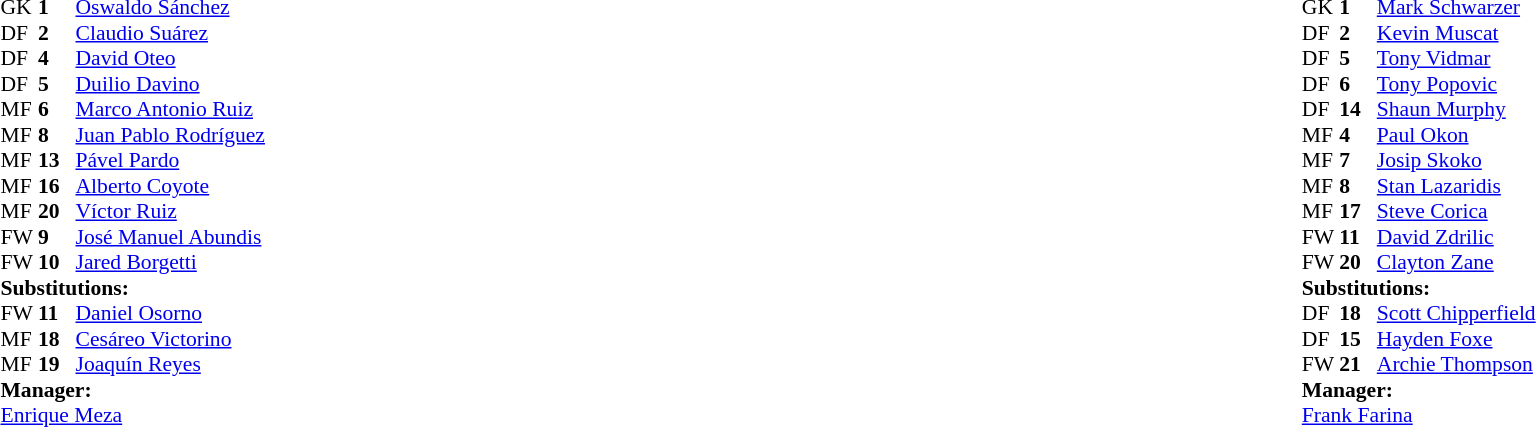<table width="100%">
<tr>
<td valign="top" width="50%"><br><table style="font-size: 90%" cellspacing="0" cellpadding="0">
<tr>
<th width=25></th>
<th width=25></th>
</tr>
<tr>
<td>GK</td>
<td><strong>1</strong></td>
<td><a href='#'>Oswaldo Sánchez</a></td>
</tr>
<tr>
<td>DF</td>
<td><strong>2</strong></td>
<td><a href='#'>Claudio Suárez</a></td>
</tr>
<tr>
<td>DF</td>
<td><strong>4</strong></td>
<td><a href='#'>David Oteo</a></td>
</tr>
<tr>
<td>DF</td>
<td><strong>5</strong></td>
<td><a href='#'>Duilio Davino</a></td>
</tr>
<tr>
<td>MF</td>
<td><strong>6</strong></td>
<td><a href='#'>Marco Antonio Ruiz</a></td>
<td></td>
<td></td>
</tr>
<tr>
<td>MF</td>
<td><strong>8</strong></td>
<td><a href='#'>Juan Pablo Rodríguez</a></td>
<td></td>
</tr>
<tr>
<td>MF</td>
<td><strong>13</strong></td>
<td><a href='#'>Pável Pardo</a></td>
</tr>
<tr>
<td>MF</td>
<td><strong>16</strong></td>
<td><a href='#'>Alberto Coyote</a></td>
<td></td>
<td></td>
</tr>
<tr>
<td>MF</td>
<td><strong>20</strong></td>
<td><a href='#'>Víctor Ruiz</a></td>
<td></td>
<td></td>
</tr>
<tr>
<td>FW</td>
<td><strong>9</strong></td>
<td><a href='#'>José Manuel Abundis</a></td>
</tr>
<tr>
<td>FW</td>
<td><strong>10</strong></td>
<td><a href='#'>Jared Borgetti</a></td>
</tr>
<tr>
<td colspan=3><strong>Substitutions:</strong></td>
</tr>
<tr>
<td>FW</td>
<td><strong>11</strong></td>
<td><a href='#'>Daniel Osorno</a></td>
<td></td>
<td></td>
</tr>
<tr>
<td>MF</td>
<td><strong>18</strong></td>
<td><a href='#'>Cesáreo Victorino</a></td>
<td></td>
<td></td>
</tr>
<tr>
<td>MF</td>
<td><strong>19</strong></td>
<td><a href='#'>Joaquín Reyes</a></td>
<td></td>
<td></td>
</tr>
<tr>
<td colspan=3><strong>Manager:</strong></td>
</tr>
<tr>
<td colspan="4"><a href='#'>Enrique Meza</a></td>
</tr>
</table>
</td>
<td valign="top"></td>
<td valign="top" width="50%"><br><table style="font-size: 90%" cellspacing="0" cellpadding="0" align="center">
<tr>
<th width=25></th>
<th width=25></th>
</tr>
<tr>
<td>GK</td>
<td><strong>1</strong></td>
<td><a href='#'>Mark Schwarzer</a></td>
</tr>
<tr>
<td>DF</td>
<td><strong>2</strong></td>
<td><a href='#'>Kevin Muscat</a></td>
</tr>
<tr>
<td>DF</td>
<td><strong>5</strong></td>
<td><a href='#'>Tony Vidmar</a></td>
</tr>
<tr>
<td>DF</td>
<td><strong>6</strong></td>
<td><a href='#'>Tony Popovic</a></td>
</tr>
<tr>
<td>DF</td>
<td><strong>14</strong></td>
<td><a href='#'>Shaun Murphy</a></td>
</tr>
<tr>
<td>MF</td>
<td><strong>4</strong></td>
<td><a href='#'>Paul Okon</a></td>
<td></td>
</tr>
<tr>
<td>MF</td>
<td><strong>7</strong></td>
<td><a href='#'>Josip Skoko</a></td>
<td></td>
<td></td>
</tr>
<tr>
<td>MF</td>
<td><strong>8</strong></td>
<td><a href='#'>Stan Lazaridis</a></td>
<td></td>
<td></td>
</tr>
<tr>
<td>MF</td>
<td><strong>17</strong></td>
<td><a href='#'>Steve Corica</a></td>
</tr>
<tr>
<td>FW</td>
<td><strong>11</strong></td>
<td><a href='#'>David Zdrilic</a></td>
<td></td>
<td></td>
</tr>
<tr>
<td>FW</td>
<td><strong>20</strong></td>
<td><a href='#'>Clayton Zane</a></td>
</tr>
<tr>
<td colspan=3><strong>Substitutions:</strong></td>
</tr>
<tr>
<td>DF</td>
<td><strong>18</strong></td>
<td><a href='#'>Scott Chipperfield</a></td>
<td></td>
<td></td>
</tr>
<tr>
<td>DF</td>
<td><strong>15</strong></td>
<td><a href='#'>Hayden Foxe</a></td>
<td></td>
<td></td>
</tr>
<tr>
<td>FW</td>
<td><strong>21</strong></td>
<td><a href='#'>Archie Thompson</a></td>
<td></td>
<td></td>
</tr>
<tr>
<td colspan=3><strong>Manager:</strong></td>
</tr>
<tr>
<td colspan=3><a href='#'>Frank Farina</a></td>
</tr>
</table>
</td>
</tr>
</table>
